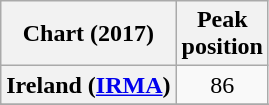<table class="wikitable sortable plainrowheaders" style="text-align:center">
<tr>
<th scope="col">Chart (2017)</th>
<th scope="col">Peak<br> position</th>
</tr>
<tr>
<th scope="row">Ireland (<a href='#'>IRMA</a>)</th>
<td>86</td>
</tr>
<tr>
</tr>
<tr>
</tr>
</table>
